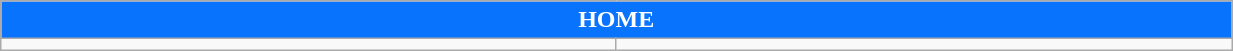<table class="wikitable collapsible collapsed" style="width:65%">
<tr>
<th colspan=6 ! style="color:white; background:#0873FD">HOME</th>
</tr>
<tr>
<td></td>
<td></td>
</tr>
</table>
